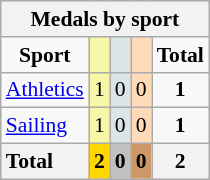<table class="wikitable" style="text-align:center;font-size:90%">
<tr style="background:#efefef;">
<th colspan=7>Medals by sport</th>
</tr>
<tr>
<td><strong>Sport</strong></td>
<td bgcolor=#f7f6a8></td>
<td bgcolor=#dce5e5></td>
<td bgcolor=#ffdab9></td>
<td><strong>Total</strong></td>
</tr>
<tr>
<td style="text-align:left;"><a href='#'>Athletics</a></td>
<td style="background:#F7F6A8;">1</td>
<td style="background:#DCE5E5;">0</td>
<td style="background:#FFDAB9;">0</td>
<td><strong>1</strong></td>
</tr>
<tr>
<td style="text-align:left;"><a href='#'>Sailing</a></td>
<td style="background:#F7F6A8;">1</td>
<td style="background:#DCE5E5;">0</td>
<td style="background:#FFDAB9;">0</td>
<td><strong>1</strong></td>
</tr>
<tr>
<th style="text-align:left;">Total</th>
<th style="background:gold;">2</th>
<th style="background:silver;">0</th>
<th style="background:#c96;">0</th>
<th>2</th>
</tr>
</table>
